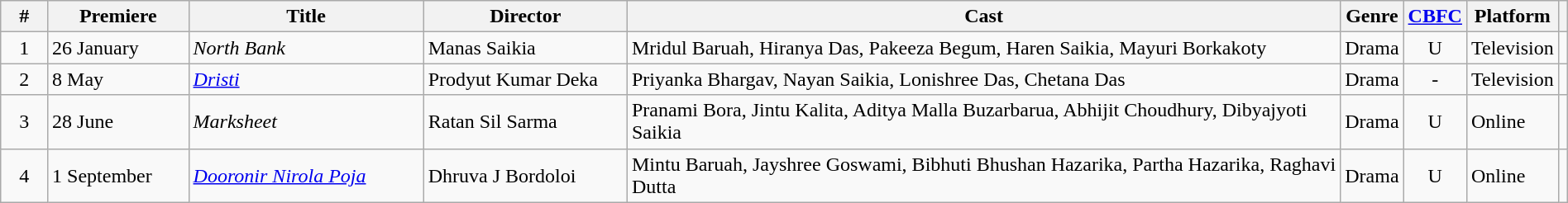<table class="wikitable" border="0" width= "100%">
<tr>
<th width="3%">#</th>
<th width="9%">Premiere</th>
<th width="15%">Title</th>
<th width="13%">Director</th>
<th>Cast</th>
<th>Genre</th>
<th><a href='#'>CBFC</a></th>
<th>Platform</th>
<th></th>
</tr>
<tr>
<td align="center">1</td>
<td>26 January</td>
<td><em>North Bank</em></td>
<td>Manas Saikia</td>
<td>Mridul Baruah, Hiranya Das, Pakeeza Begum, Haren Saikia, Mayuri Borkakoty</td>
<td>Drama</td>
<td align="center">U</td>
<td>Television</td>
<td align="center"></td>
</tr>
<tr>
<td align="center">2</td>
<td>8 May</td>
<td><em><a href='#'>Dristi</a></em></td>
<td>Prodyut Kumar Deka</td>
<td>Priyanka Bhargav, Nayan Saikia, Lonishree Das, Chetana Das</td>
<td>Drama</td>
<td align="center">-</td>
<td>Television</td>
<td align="center"></td>
</tr>
<tr>
<td align="center">3</td>
<td>28 June</td>
<td><em>Marksheet</em></td>
<td>Ratan Sil Sarma</td>
<td>Pranami Bora, Jintu Kalita, Aditya Malla Buzarbarua, Abhijit Choudhury, Dibyajyoti Saikia</td>
<td>Drama</td>
<td align="center">U</td>
<td>Online</td>
<td align="center"></td>
</tr>
<tr>
<td align="center">4</td>
<td>1 September</td>
<td><em><a href='#'>Dooronir Nirola Poja</a></em></td>
<td>Dhruva J Bordoloi</td>
<td>Mintu Baruah, Jayshree Goswami, Bibhuti Bhushan Hazarika, Partha Hazarika, Raghavi Dutta</td>
<td>Drama</td>
<td align="center">U</td>
<td>Online</td>
<td align="center"></td>
</tr>
</table>
